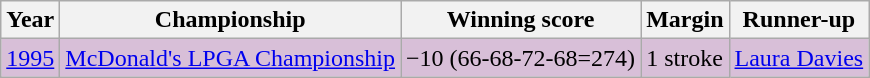<table class="wikitable">
<tr>
<th>Year</th>
<th>Championship</th>
<th>Winning score</th>
<th>Margin</th>
<th>Runner-up</th>
</tr>
<tr style="background:#D8BFD8;">
<td><a href='#'>1995</a></td>
<td><a href='#'>McDonald's LPGA Championship</a></td>
<td>−10 (66-68-72-68=274)</td>
<td>1 stroke</td>
<td> <a href='#'>Laura Davies</a></td>
</tr>
</table>
